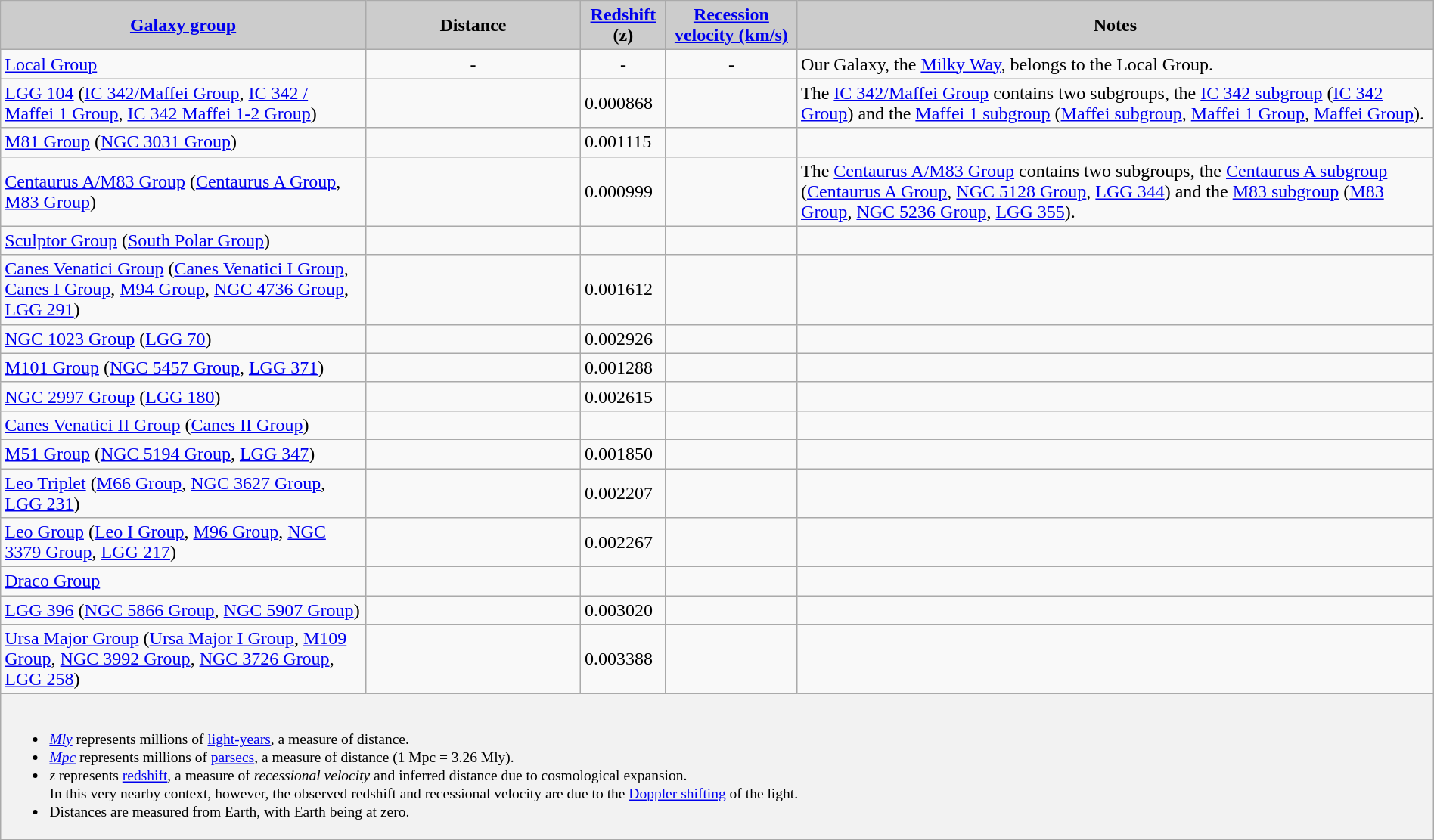<table class="wikitable" width="100%" style="text-align:left;">
<tr>
<th style="background:#CCCCCC;text-align:center;"><a href='#'>Galaxy group</a></th>
<th style="background:#CCCCCC;text-align:center;" width="15%">Distance</th>
<th style="background:#CCCCCC;text-align:center;"><a href='#'>Redshift</a> (z)</th>
<th style="background:#CCCCCC;text-align:center;"><a href='#'>Recession velocity (km/s)</a></th>
<th style="background:#CCCCCC;text-align:center;">Notes</th>
</tr>
<tr>
<td><a href='#'>Local Group</a></td>
<td align="center">-</td>
<td align="center">-</td>
<td align="center">-</td>
<td>Our Galaxy, the <a href='#'>Milky Way</a>, belongs to the Local Group.</td>
</tr>
<tr>
<td><a href='#'>LGG 104</a> (<a href='#'>IC 342/Maffei Group</a>, <a href='#'>IC 342 / Maffei 1 Group</a>, <a href='#'>IC 342 Maffei 1-2 Group</a>)</td>
<td></td>
<td>0.000868</td>
<td align="center"></td>
<td>The <a href='#'>IC 342/Maffei Group</a> contains two subgroups, the <a href='#'>IC 342 subgroup</a> (<a href='#'>IC 342 Group</a>) and the <a href='#'>Maffei 1 subgroup</a> (<a href='#'>Maffei subgroup</a>, <a href='#'>Maffei 1 Group</a>, <a href='#'>Maffei Group</a>).</td>
</tr>
<tr>
<td><a href='#'>M81 Group</a> (<a href='#'>NGC 3031 Group</a>)</td>
<td></td>
<td>0.001115</td>
<td align="center"></td>
<td></td>
</tr>
<tr>
<td><a href='#'>Centaurus A/M83 Group</a> (<a href='#'>Centaurus A Group</a>, <a href='#'>M83 Group</a>)</td>
<td></td>
<td>0.000999</td>
<td align="center"></td>
<td>The <a href='#'>Centaurus A/M83 Group</a> contains two subgroups, the <a href='#'>Centaurus A subgroup</a> (<a href='#'>Centaurus A Group</a>, <a href='#'>NGC 5128 Group</a>, <a href='#'>LGG 344</a>) and the <a href='#'>M83 subgroup</a> (<a href='#'>M83 Group</a>, <a href='#'>NGC 5236 Group</a>, <a href='#'>LGG 355</a>).</td>
</tr>
<tr>
<td><a href='#'>Sculptor Group</a> (<a href='#'>South Polar Group</a>)</td>
<td></td>
<td></td>
<td></td>
<td></td>
</tr>
<tr>
<td><a href='#'>Canes Venatici Group</a> (<a href='#'>Canes Venatici I Group</a>, <a href='#'>Canes I Group</a>, <a href='#'>M94 Group</a>, <a href='#'>NGC 4736 Group</a>, <a href='#'>LGG 291</a>)</td>
<td></td>
<td>0.001612</td>
<td align="center"></td>
<td></td>
</tr>
<tr>
<td><a href='#'>NGC 1023 Group</a> (<a href='#'>LGG 70</a>)</td>
<td></td>
<td>0.002926</td>
<td align="center"></td>
<td></td>
</tr>
<tr>
<td><a href='#'>M101 Group</a> (<a href='#'>NGC 5457 Group</a>, <a href='#'>LGG 371</a>)</td>
<td></td>
<td>0.001288</td>
<td align="center"></td>
<td></td>
</tr>
<tr>
<td><a href='#'>NGC 2997 Group</a> (<a href='#'>LGG 180</a>)</td>
<td></td>
<td>0.002615</td>
<td align="center"></td>
<td></td>
</tr>
<tr>
<td><a href='#'>Canes Venatici II Group</a> (<a href='#'>Canes II Group</a>)</td>
<td></td>
<td></td>
<td></td>
<td></td>
</tr>
<tr>
<td><a href='#'>M51 Group</a> (<a href='#'>NGC 5194 Group</a>, <a href='#'>LGG 347</a>)</td>
<td></td>
<td>0.001850</td>
<td align="center"></td>
<td></td>
</tr>
<tr>
<td><a href='#'>Leo Triplet</a> (<a href='#'>M66 Group</a>, <a href='#'>NGC 3627 Group</a>, <a href='#'>LGG 231</a>)</td>
<td></td>
<td>0.002207</td>
<td align="center"></td>
<td></td>
</tr>
<tr>
<td><a href='#'>Leo Group</a> (<a href='#'>Leo I Group</a>, <a href='#'>M96 Group</a>, <a href='#'>NGC 3379 Group</a>, <a href='#'>LGG 217</a>)</td>
<td></td>
<td>0.002267</td>
<td align="center"></td>
<td></td>
</tr>
<tr>
<td><a href='#'>Draco Group</a></td>
<td></td>
<td></td>
<td></td>
<td></td>
</tr>
<tr>
<td><a href='#'>LGG 396</a> (<a href='#'>NGC 5866 Group</a>, <a href='#'>NGC 5907 Group</a>)</td>
<td></td>
<td>0.003020</td>
<td align="center"></td>
<td></td>
</tr>
<tr>
<td><a href='#'>Ursa Major Group</a> (<a href='#'>Ursa Major I Group</a>, <a href='#'>M109 Group</a>, <a href='#'>NGC 3992 Group</a>, <a href='#'>NGC 3726 Group</a>, <a href='#'>LGG 258</a>)</td>
<td></td>
<td>0.003388</td>
<td align="center"></td>
<td></td>
</tr>
<tr>
<td colspan=5 style="font-size: small; background-color: #f2f2f2;"><br><ul><li><em><a href='#'>Mly</a></em> represents millions of <a href='#'>light-years</a>, a measure of distance.</li><li><em><a href='#'>Mpc</a></em> represents millions of <a href='#'>parsecs</a>, a measure of distance (1 Mpc = 3.26 Mly).</li><li><em>z</em> represents <a href='#'>redshift</a>, a measure of <em>recessional velocity</em> and inferred distance due to cosmological expansion. <br>In this very nearby context, however, the observed redshift and recessional velocity are due to the <a href='#'>Doppler shifting</a> of the light.</li><li>Distances are measured from Earth, with Earth being at zero.</li></ul></td>
</tr>
</table>
